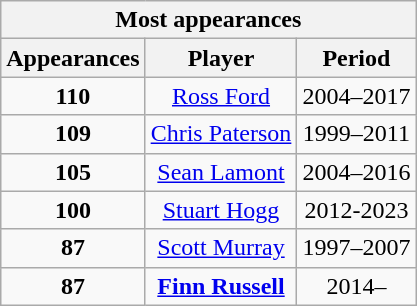<table class="wikitable" style="text-align:center">
<tr>
<th colspan=3>Most appearances</th>
</tr>
<tr>
<th>Appearances</th>
<th !>Player</th>
<th !>Period</th>
</tr>
<tr>
<td><strong>110</strong></td>
<td><a href='#'>Ross Ford</a></td>
<td>2004–2017</td>
</tr>
<tr>
<td><strong>109</strong></td>
<td><a href='#'>Chris Paterson</a></td>
<td>1999–2011</td>
</tr>
<tr>
<td><strong>105</strong></td>
<td><a href='#'>Sean Lamont</a></td>
<td>2004–2016</td>
</tr>
<tr>
<td><strong>100</strong></td>
<td><a href='#'>Stuart Hogg</a></td>
<td>2012-2023</td>
</tr>
<tr>
<td><strong>87</strong></td>
<td><a href='#'>Scott Murray</a></td>
<td>1997–2007</td>
</tr>
<tr>
<td><strong>87</strong></td>
<td><strong><a href='#'>Finn Russell</a></strong></td>
<td>2014–</td>
</tr>
</table>
